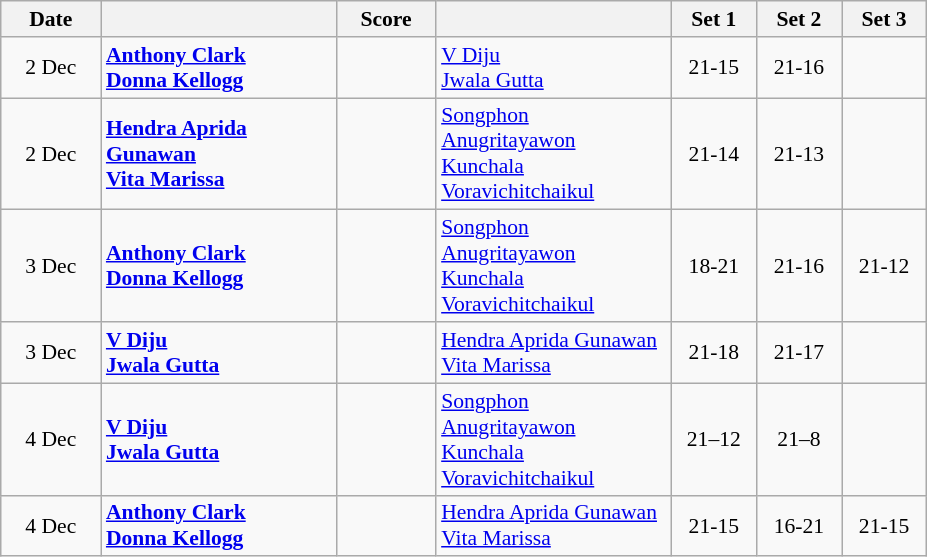<table class="wikitable" style="text-align: center; font-size:90% ">
<tr>
<th width="60">Date</th>
<th align="right" width="150"></th>
<th width="60">Score</th>
<th align="left" width="150"></th>
<th width="50">Set 1</th>
<th width="50">Set 2</th>
<th width="50">Set 3</th>
</tr>
<tr>
<td>2 Dec</td>
<td align=left><strong> <a href='#'>Anthony Clark</a><br> <a href='#'>Donna Kellogg</a></strong></td>
<td align=center></td>
<td align=left> <a href='#'>V Diju</a><br> <a href='#'>Jwala Gutta</a></td>
<td>21-15</td>
<td>21-16</td>
<td></td>
</tr>
<tr>
<td>2 Dec</td>
<td align=left><strong> <a href='#'>Hendra Aprida Gunawan</a><br> <a href='#'>Vita Marissa</a></strong></td>
<td align=center></td>
<td align=left> <a href='#'>Songphon Anugritayawon</a><br> <a href='#'>Kunchala Voravichitchaikul</a></td>
<td>21-14</td>
<td>21-13</td>
<td></td>
</tr>
<tr>
<td>3 Dec</td>
<td align=left><strong> <a href='#'>Anthony Clark</a><br> <a href='#'>Donna Kellogg</a></strong></td>
<td align=center></td>
<td align=left> <a href='#'>Songphon Anugritayawon</a><br> <a href='#'>Kunchala Voravichitchaikul</a></td>
<td>18-21</td>
<td>21-16</td>
<td>21-12</td>
</tr>
<tr>
<td>3 Dec</td>
<td align=left><strong> <a href='#'>V Diju</a><br> <a href='#'>Jwala Gutta</a></strong></td>
<td align=center></td>
<td align=left> <a href='#'>Hendra Aprida Gunawan</a><br> <a href='#'>Vita Marissa</a></td>
<td>21-18</td>
<td>21-17</td>
<td></td>
</tr>
<tr>
<td>4 Dec</td>
<td align=left><strong> <a href='#'>V Diju</a><br> <a href='#'>Jwala Gutta</a></strong></td>
<td align=center></td>
<td align=left> <a href='#'>Songphon Anugritayawon</a><br> <a href='#'>Kunchala Voravichitchaikul</a></td>
<td>21–12</td>
<td>21–8</td>
<td></td>
</tr>
<tr>
<td>4 Dec</td>
<td align=left><strong> <a href='#'>Anthony Clark</a><br> <a href='#'>Donna Kellogg</a></strong></td>
<td align=center></td>
<td align=left> <a href='#'>Hendra Aprida Gunawan</a><br> <a href='#'>Vita Marissa</a></td>
<td>21-15</td>
<td>16-21</td>
<td>21-15</td>
</tr>
</table>
